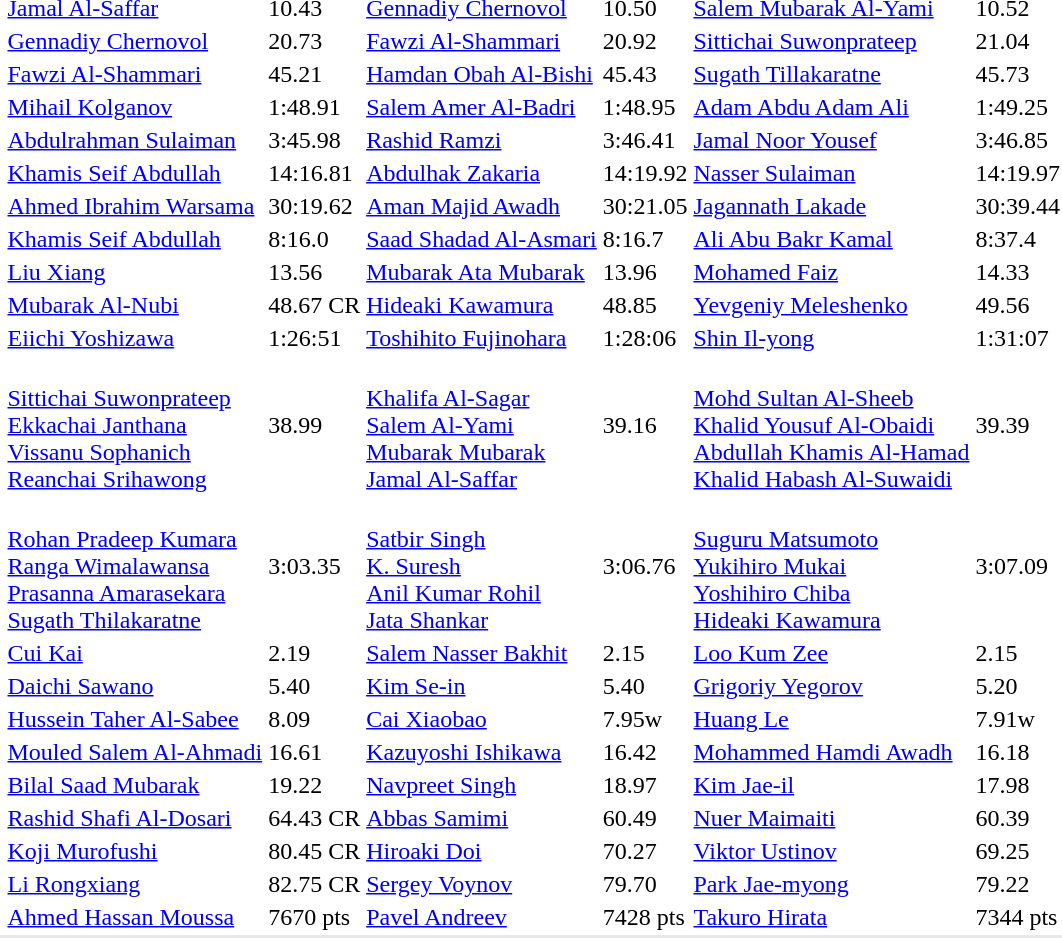<table>
<tr>
<td></td>
<td><a href='#'>Jamal Al-Saffar</a> <br> </td>
<td>10.43</td>
<td><a href='#'>Gennadiy Chernovol</a> <br> </td>
<td>10.50</td>
<td><a href='#'>Salem Mubarak Al-Yami</a> <br> </td>
<td>10.52</td>
</tr>
<tr>
<td></td>
<td><a href='#'>Gennadiy Chernovol</a> <br> </td>
<td>20.73</td>
<td><a href='#'>Fawzi Al-Shammari</a> <br> </td>
<td>20.92</td>
<td><a href='#'>Sittichai Suwonprateep</a> <br> </td>
<td>21.04</td>
</tr>
<tr>
<td></td>
<td><a href='#'>Fawzi Al-Shammari</a> <br> </td>
<td>45.21</td>
<td><a href='#'>Hamdan Obah Al-Bishi</a> <br> </td>
<td>45.43</td>
<td><a href='#'>Sugath Tillakaratne</a> <br> </td>
<td>45.73</td>
</tr>
<tr>
<td></td>
<td><a href='#'>Mihail Kolganov</a> <br> </td>
<td>1:48.91</td>
<td><a href='#'>Salem Amer Al-Badri</a> <br> </td>
<td>1:48.95</td>
<td><a href='#'>Adam Abdu Adam Ali</a> <br> </td>
<td>1:49.25</td>
</tr>
<tr>
<td></td>
<td><a href='#'>Abdulrahman Sulaiman</a> <br> </td>
<td>3:45.98</td>
<td><a href='#'>Rashid Ramzi</a> <br> </td>
<td>3:46.41</td>
<td><a href='#'>Jamal Noor Yousef</a> <br> </td>
<td>3:46.85</td>
</tr>
<tr>
<td></td>
<td><a href='#'>Khamis Seif Abdullah</a> <br> </td>
<td>14:16.81</td>
<td><a href='#'>Abdulhak Zakaria</a> <br>  </td>
<td>14:19.92</td>
<td><a href='#'>Nasser Sulaiman</a> <br> </td>
<td>14:19.97</td>
</tr>
<tr>
<td></td>
<td><a href='#'>Ahmed Ibrahim Warsama</a> <br> </td>
<td>30:19.62</td>
<td><a href='#'>Aman Majid Awadh</a> <br>  </td>
<td>30:21.05</td>
<td><a href='#'>Jagannath Lakade</a> <br> </td>
<td>30:39.44</td>
</tr>
<tr>
<td></td>
<td><a href='#'>Khamis Seif Abdullah</a> <br> </td>
<td>8:16.0</td>
<td><a href='#'>Saad Shadad Al-Asmari</a> <br> </td>
<td>8:16.7</td>
<td><a href='#'>Ali Abu Bakr Kamal</a> <br> </td>
<td>8:37.4</td>
</tr>
<tr>
<td></td>
<td><a href='#'>Liu Xiang</a> <br> </td>
<td>13.56</td>
<td><a href='#'>Mubarak Ata Mubarak</a> <br> </td>
<td>13.96</td>
<td><a href='#'>Mohamed Faiz</a> <br> </td>
<td>14.33</td>
</tr>
<tr>
<td></td>
<td><a href='#'>Mubarak Al-Nubi</a> <br> </td>
<td>48.67 CR</td>
<td><a href='#'>Hideaki Kawamura</a> <br> </td>
<td>48.85</td>
<td><a href='#'>Yevgeniy Meleshenko</a> <br> </td>
<td>49.56</td>
</tr>
<tr>
<td></td>
<td><a href='#'>Eiichi Yoshizawa</a> <br> </td>
<td>1:26:51</td>
<td><a href='#'>Toshihito Fujinohara</a> <br> </td>
<td>1:28:06</td>
<td><a href='#'>Shin Il-yong</a> <br> </td>
<td>1:31:07</td>
</tr>
<tr>
<td></td>
<td><br><a href='#'>Sittichai Suwonprateep</a><br><a href='#'>Ekkachai Janthana</a><br><a href='#'>Vissanu Sophanich</a><br><a href='#'>Reanchai Srihawong</a></td>
<td>38.99</td>
<td><br><a href='#'>Khalifa Al-Sagar</a><br><a href='#'>Salem Al-Yami</a><br><a href='#'>Mubarak Mubarak</a><br><a href='#'>Jamal Al-Saffar</a></td>
<td>39.16</td>
<td><br><a href='#'>Mohd Sultan Al-Sheeb</a><br><a href='#'>Khalid Yousuf Al-Obaidi</a><br><a href='#'>Abdullah Khamis Al-Hamad</a><br><a href='#'>Khalid Habash Al-Suwaidi</a></td>
<td>39.39</td>
</tr>
<tr>
<td></td>
<td><br><a href='#'>Rohan Pradeep Kumara</a><br><a href='#'>Ranga Wimalawansa</a><br><a href='#'>Prasanna Amarasekara</a><br><a href='#'>Sugath Thilakaratne</a></td>
<td>3:03.35</td>
<td><br><a href='#'>Satbir Singh</a><br><a href='#'>K. Suresh</a><br><a href='#'>Anil Kumar Rohil</a><br><a href='#'>Jata Shankar</a></td>
<td>3:06.76</td>
<td><br><a href='#'>Suguru Matsumoto</a><br><a href='#'>Yukihiro Mukai</a><br><a href='#'>Yoshihiro Chiba</a><br><a href='#'>Hideaki Kawamura</a></td>
<td>3:07.09</td>
</tr>
<tr>
<td></td>
<td><a href='#'>Cui Kai</a> <br> </td>
<td>2.19</td>
<td><a href='#'>Salem Nasser Bakhit</a> <br> </td>
<td>2.15</td>
<td><a href='#'>Loo Kum Zee</a> <br> </td>
<td>2.15</td>
</tr>
<tr>
<td></td>
<td><a href='#'>Daichi Sawano</a> <br> </td>
<td>5.40</td>
<td><a href='#'>Kim Se-in</a> <br> </td>
<td>5.40</td>
<td><a href='#'>Grigoriy Yegorov</a> <br> </td>
<td>5.20</td>
</tr>
<tr>
<td></td>
<td><a href='#'>Hussein Taher Al-Sabee</a> <br> </td>
<td>8.09</td>
<td><a href='#'>Cai Xiaobao</a> <br> </td>
<td>7.95w</td>
<td><a href='#'>Huang Le</a> <br> </td>
<td>7.91w</td>
</tr>
<tr>
<td></td>
<td><a href='#'>Mouled Salem Al-Ahmadi</a> <br> </td>
<td>16.61</td>
<td><a href='#'>Kazuyoshi Ishikawa</a> <br> </td>
<td>16.42</td>
<td><a href='#'>Mohammed Hamdi Awadh</a> <br> </td>
<td>16.18</td>
</tr>
<tr>
<td></td>
<td><a href='#'>Bilal Saad Mubarak</a> <br> </td>
<td>19.22</td>
<td><a href='#'>Navpreet Singh</a> <br> </td>
<td>18.97</td>
<td><a href='#'>Kim Jae-il</a> <br> </td>
<td>17.98</td>
</tr>
<tr>
<td></td>
<td><a href='#'>Rashid Shafi Al-Dosari</a> <br> </td>
<td>64.43 CR</td>
<td><a href='#'>Abbas Samimi</a> <br> </td>
<td>60.49</td>
<td><a href='#'>Nuer Maimaiti</a> <br> </td>
<td>60.39</td>
</tr>
<tr>
<td></td>
<td><a href='#'>Koji Murofushi</a> <br> </td>
<td>80.45 CR</td>
<td><a href='#'>Hiroaki Doi</a> <br> </td>
<td>70.27</td>
<td><a href='#'>Viktor Ustinov</a> <br> </td>
<td>69.25</td>
</tr>
<tr>
<td></td>
<td><a href='#'>Li Rongxiang</a> <br> </td>
<td>82.75 CR</td>
<td><a href='#'>Sergey Voynov</a> <br> </td>
<td>79.70</td>
<td><a href='#'>Park Jae-myong</a> <br> </td>
<td>79.22</td>
</tr>
<tr>
<td></td>
<td><a href='#'>Ahmed Hassan Moussa</a> <br> </td>
<td>7670 pts</td>
<td><a href='#'>Pavel Andreev</a> <br> </td>
<td>7428 pts</td>
<td><a href='#'>Takuro Hirata</a> <br> </td>
<td>7344 pts</td>
</tr>
<tr bgcolor= e8e8e8>
<td colspan=7></td>
</tr>
</table>
